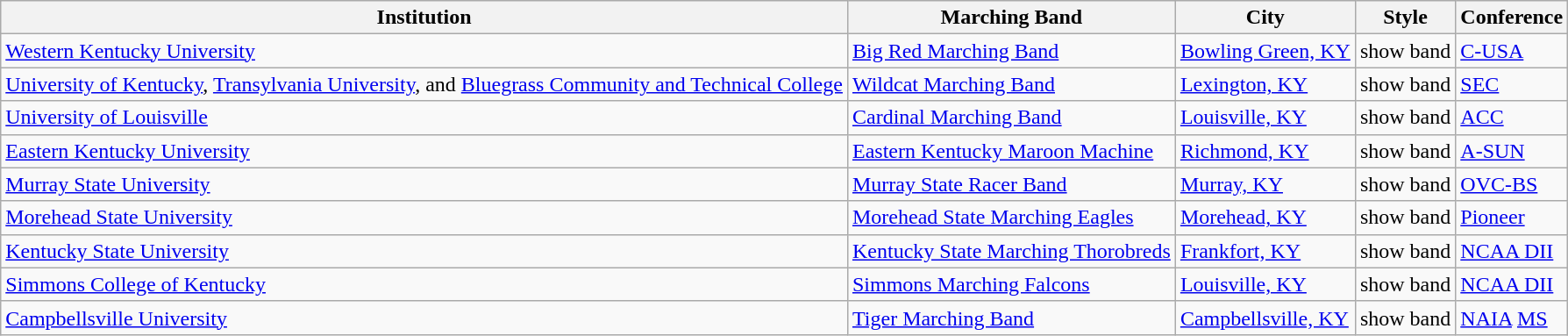<table class="wikitable">
<tr>
<th>Institution</th>
<th>Marching Band</th>
<th>City</th>
<th>Style</th>
<th>Conference</th>
</tr>
<tr>
<td><a href='#'>Western Kentucky University</a></td>
<td><a href='#'>Big Red Marching Band</a></td>
<td><a href='#'>Bowling Green, KY</a></td>
<td>show band</td>
<td><a href='#'>C-USA</a></td>
</tr>
<tr>
<td><a href='#'>University of Kentucky</a>, <a href='#'>Transylvania University</a>, and <a href='#'>Bluegrass Community and Technical College</a></td>
<td><a href='#'>Wildcat Marching Band</a></td>
<td><a href='#'>Lexington, KY</a></td>
<td>show band</td>
<td><a href='#'>SEC</a></td>
</tr>
<tr>
<td><a href='#'>University of Louisville</a></td>
<td><a href='#'>Cardinal Marching Band</a></td>
<td><a href='#'>Louisville, KY</a></td>
<td>show band</td>
<td><a href='#'>ACC</a></td>
</tr>
<tr>
<td><a href='#'>Eastern Kentucky University</a></td>
<td><a href='#'>Eastern Kentucky Maroon Machine</a></td>
<td><a href='#'>Richmond, KY</a></td>
<td>show band</td>
<td><a href='#'>A-SUN</a></td>
</tr>
<tr>
<td><a href='#'>Murray State University</a></td>
<td><a href='#'>Murray State Racer Band</a></td>
<td><a href='#'>Murray, KY</a></td>
<td>show band</td>
<td><a href='#'>OVC-BS</a></td>
</tr>
<tr>
<td><a href='#'>Morehead State University</a></td>
<td><a href='#'>Morehead State Marching Eagles</a></td>
<td><a href='#'>Morehead, KY</a></td>
<td>show band</td>
<td><a href='#'>Pioneer</a></td>
</tr>
<tr>
<td><a href='#'>Kentucky State University</a></td>
<td><a href='#'>Kentucky State Marching Thorobreds</a></td>
<td><a href='#'>Frankfort, KY</a></td>
<td>show band</td>
<td><a href='#'>NCAA DII</a></td>
</tr>
<tr>
<td><a href='#'>Simmons College of Kentucky</a></td>
<td><a href='#'>Simmons Marching Falcons</a></td>
<td><a href='#'>Louisville, KY</a></td>
<td>show band</td>
<td><a href='#'>NCAA DII</a></td>
</tr>
<tr>
<td><a href='#'>Campbellsville University</a></td>
<td><a href='#'>Tiger Marching Band</a></td>
<td><a href='#'>Campbellsville, KY</a></td>
<td>show band</td>
<td><a href='#'>NAIA</a> <a href='#'>MS</a></td>
</tr>
</table>
